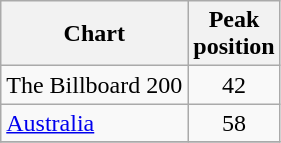<table class="wikitable sortable">
<tr>
<th>Chart</th>
<th>Peak<br>position</th>
</tr>
<tr>
<td>The Billboard 200</td>
<td align="center">42</td>
</tr>
<tr>
<td><a href='#'>Australia</a></td>
<td align="center">58</td>
</tr>
<tr>
</tr>
</table>
